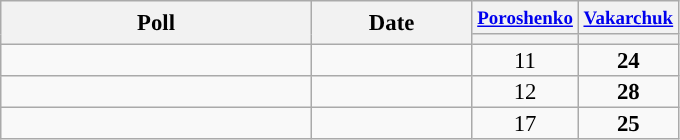<table class="wikitable" style="text-align:center;font-size:95%;line-height:14px;">
<tr>
<th rowspan=2 style="width:200px;">Poll</th>
<th rowspan=2 style="width:100px;">Date</th>
<th> <small><a href='#'>Poroshenko</a></small><br></th>
<th><small><a href='#'>Vakarchuk</a></small><br></th>
</tr>
<tr>
<th style="background:"></th>
<th style="background:"></th>
</tr>
<tr>
<td></td>
<td></td>
<td>11</td>
<td style="background-color:#"><strong>24</strong></td>
</tr>
<tr>
<td> </td>
<td></td>
<td>12</td>
<td style="background-color:#"><strong>28</strong></td>
</tr>
<tr>
<td> </td>
<td></td>
<td>17</td>
<td style="background-color:#"><strong>25</strong></td>
</tr>
</table>
